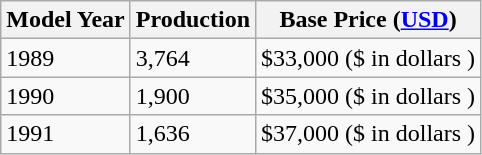<table class="wikitable">
<tr>
<th>Model Year</th>
<th>Production</th>
<th>Base Price (<a href='#'>USD</a>)</th>
</tr>
<tr>
<td>1989</td>
<td>3,764</td>
<td>$33,000 ($ in  dollars )</td>
</tr>
<tr>
<td>1990</td>
<td>1,900</td>
<td>$35,000 ($ in  dollars )</td>
</tr>
<tr>
<td>1991</td>
<td>1,636</td>
<td>$37,000 ($ in  dollars )</td>
</tr>
</table>
